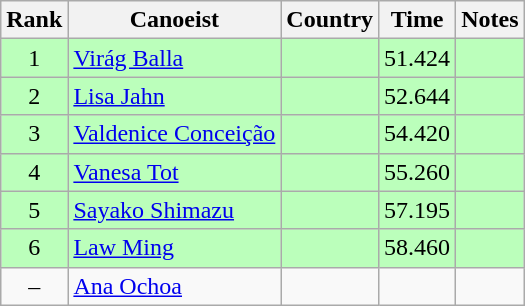<table class="wikitable" style="text-align:center">
<tr>
<th>Rank</th>
<th>Canoeist</th>
<th>Country</th>
<th>Time</th>
<th>Notes</th>
</tr>
<tr bgcolor=bbffbb>
<td>1</td>
<td align="left"><a href='#'>Virág Balla</a></td>
<td align="left"></td>
<td>51.424</td>
<td></td>
</tr>
<tr bgcolor=bbffbb>
<td>2</td>
<td align="left"><a href='#'>Lisa Jahn</a></td>
<td align="left"></td>
<td>52.644</td>
<td></td>
</tr>
<tr bgcolor=bbffbb>
<td>3</td>
<td align="left"><a href='#'>Valdenice Conceição</a></td>
<td align="left"></td>
<td>54.420</td>
<td></td>
</tr>
<tr bgcolor=bbffbb>
<td>4</td>
<td align="left"><a href='#'>Vanesa Tot</a></td>
<td align="left"></td>
<td>55.260</td>
<td></td>
</tr>
<tr bgcolor=bbffbb>
<td>5</td>
<td align="left"><a href='#'>Sayako Shimazu</a></td>
<td align="left"></td>
<td>57.195</td>
<td></td>
</tr>
<tr bgcolor=bbffbb>
<td>6</td>
<td align="left"><a href='#'>Law Ming</a></td>
<td align="left"></td>
<td>58.460</td>
<td></td>
</tr>
<tr>
<td>–</td>
<td align="left"><a href='#'>Ana Ochoa</a></td>
<td align="left"></td>
<td></td>
<td></td>
</tr>
</table>
